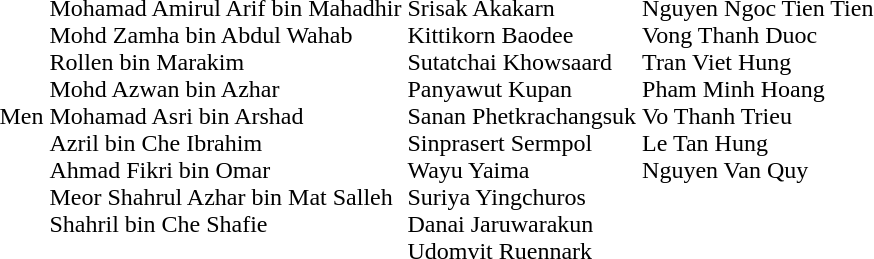<table>
<tr>
<td>Men</td>
<td valign=top><span><br>Mohamad Amirul Arif bin Mahadhir<br>Mohd Zamha bin Abdul Wahab<br>Rollen bin Marakim<br>Mohd Azwan bin Azhar<br>Mohamad Asri bin Arshad<br>Azril bin Che Ibrahim<br>Ahmad Fikri bin Omar<br>Meor Shahrul Azhar bin Mat Salleh<br>Shahril bin Che Shafie<br></span></td>
<td valign=top><span><br>Srisak Akakarn<br>Kittikorn Baodee<br>Sutatchai Khowsaard<br>Panyawut Kupan<br>Sanan Phetkrachangsuk<br>Sinprasert Sermpol<br>Wayu Yaima<br>Suriya Yingchuros<br>Danai Jaruwarakun<br>Udomvit Ruennark</span></td>
<td valign=top><span><br>Nguyen Ngoc Tien Tien<br>Vong Thanh Duoc<br>Tran Viet Hung<br>Pham Minh Hoang<br>Vo Thanh Trieu<br>Le Tan Hung<br>Nguyen Van Quy</span></td>
</tr>
</table>
